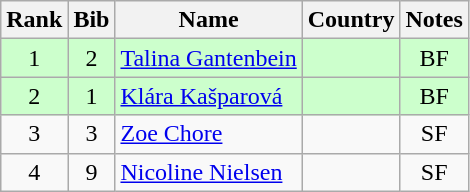<table class="wikitable" style="text-align:center;">
<tr>
<th>Rank</th>
<th>Bib</th>
<th>Name</th>
<th>Country</th>
<th>Notes</th>
</tr>
<tr bgcolor=ccffcc>
<td>1</td>
<td>2</td>
<td align=left><a href='#'>Talina Gantenbein</a></td>
<td align=left></td>
<td>BF</td>
</tr>
<tr bgcolor=ccffcc>
<td>2</td>
<td>1</td>
<td align=left><a href='#'>Klára Kašparová</a></td>
<td align=left></td>
<td>BF</td>
</tr>
<tr>
<td>3</td>
<td>3</td>
<td align=left><a href='#'>Zoe Chore</a></td>
<td align=left></td>
<td>SF</td>
</tr>
<tr>
<td>4</td>
<td>9</td>
<td align=left><a href='#'>Nicoline Nielsen</a></td>
<td align=left></td>
<td>SF</td>
</tr>
</table>
